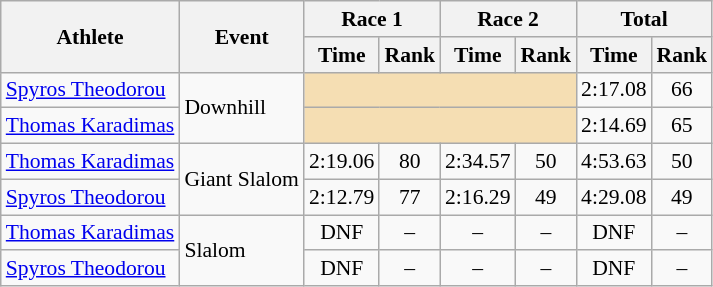<table class="wikitable" style="font-size:90%">
<tr>
<th rowspan="2">Athlete</th>
<th rowspan="2">Event</th>
<th colspan="2">Race 1</th>
<th colspan="2">Race 2</th>
<th colspan="2">Total</th>
</tr>
<tr>
<th>Time</th>
<th>Rank</th>
<th>Time</th>
<th>Rank</th>
<th>Time</th>
<th>Rank</th>
</tr>
<tr>
<td><a href='#'>Spyros Theodorou</a></td>
<td rowspan="2">Downhill</td>
<td colspan="4" bgcolor="wheat"></td>
<td align="center">2:17.08</td>
<td align="center">66</td>
</tr>
<tr>
<td><a href='#'>Thomas Karadimas</a></td>
<td colspan="4" bgcolor="wheat"></td>
<td align="center">2:14.69</td>
<td align="center">65</td>
</tr>
<tr>
<td><a href='#'>Thomas Karadimas</a></td>
<td rowspan="2">Giant Slalom</td>
<td align="center">2:19.06</td>
<td align="center">80</td>
<td align="center">2:34.57</td>
<td align="center">50</td>
<td align="center">4:53.63</td>
<td align="center">50</td>
</tr>
<tr>
<td><a href='#'>Spyros Theodorou</a></td>
<td align="center">2:12.79</td>
<td align="center">77</td>
<td align="center">2:16.29</td>
<td align="center">49</td>
<td align="center">4:29.08</td>
<td align="center">49</td>
</tr>
<tr>
<td><a href='#'>Thomas Karadimas</a></td>
<td rowspan="2">Slalom</td>
<td align="center">DNF</td>
<td align="center">–</td>
<td align="center">–</td>
<td align="center">–</td>
<td align="center">DNF</td>
<td align="center">–</td>
</tr>
<tr>
<td><a href='#'>Spyros Theodorou</a></td>
<td align="center">DNF</td>
<td align="center">–</td>
<td align="center">–</td>
<td align="center">–</td>
<td align="center">DNF</td>
<td align="center">–</td>
</tr>
</table>
